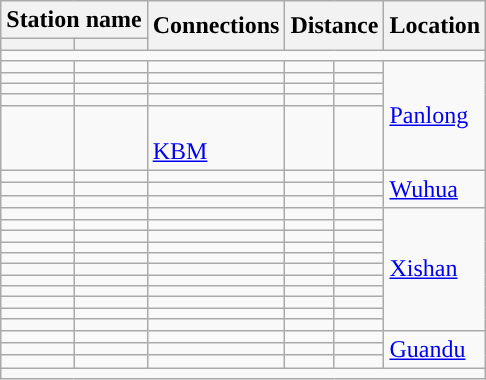<table class="wikitable">
<tr>
<th colspan="2">Station name</th>
<th rowspan="2">Connections</th>
<th colspan="2" rowspan="2">Distance<br></th>
<th rowspan="2">Location</th>
</tr>
<tr>
<th></th>
<th></th>
</tr>
<tr style="background:#">
<td colspan = "8"></td>
</tr>
<tr>
<td></td>
<td></td>
<td></td>
<td></td>
<td></td>
<td rowspan="5"><a href='#'>Panlong</a></td>
</tr>
<tr>
<td></td>
<td></td>
<td></td>
<td></td>
<td></td>
</tr>
<tr>
<td></td>
<td></td>
<td></td>
<td></td>
<td></td>
</tr>
<tr>
<td></td>
<td></td>
<td></td>
<td></td>
<td></td>
</tr>
<tr>
<td></td>
<td></td>
<td> <br> <a href='#'>KBM</a></td>
<td></td>
<td></td>
</tr>
<tr>
<td></td>
<td></td>
<td></td>
<td></td>
<td></td>
<td rowspan="3"><a href='#'>Wuhua</a></td>
</tr>
<tr>
<td></td>
<td></td>
<td></td>
<td></td>
<td></td>
</tr>
<tr>
<td></td>
<td></td>
<td></td>
<td></td>
<td></td>
</tr>
<tr>
<td></td>
<td></td>
<td></td>
<td></td>
<td></td>
<td rowspan="11"><a href='#'>Xishan</a></td>
</tr>
<tr>
<td></td>
<td></td>
<td></td>
<td></td>
<td></td>
</tr>
<tr>
<td></td>
<td></td>
<td></td>
<td></td>
<td></td>
</tr>
<tr>
<td></td>
<td></td>
<td></td>
<td></td>
<td></td>
</tr>
<tr>
<td></td>
<td></td>
<td></td>
<td></td>
<td></td>
</tr>
<tr>
<td></td>
<td></td>
<td></td>
<td></td>
<td></td>
</tr>
<tr>
<td></td>
<td></td>
<td></td>
<td></td>
<td></td>
</tr>
<tr>
<td></td>
<td></td>
<td></td>
<td></td>
<td></td>
</tr>
<tr>
<td></td>
<td></td>
<td></td>
<td></td>
<td></td>
</tr>
<tr>
<td></td>
<td></td>
<td></td>
<td></td>
<td></td>
</tr>
<tr>
<td></td>
<td></td>
<td></td>
<td></td>
<td></td>
</tr>
<tr>
<td></td>
<td></td>
<td></td>
<td></td>
<td></td>
<td rowspan="3"><a href='#'>Guandu</a></td>
</tr>
<tr>
<td></td>
<td></td>
<td></td>
<td></td>
<td></td>
</tr>
<tr>
<td></td>
<td></td>
<td></td>
<td></td>
<td></td>
</tr>
<tr style="background:#">
<td colspan="8"></td>
</tr>
</table>
